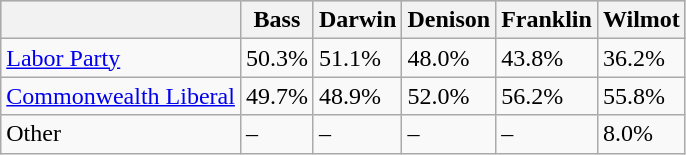<table class="wikitable">
<tr style="background:#ccc;">
<th></th>
<th>Bass</th>
<th>Darwin</th>
<th>Denison</th>
<th>Franklin</th>
<th>Wilmot</th>
</tr>
<tr>
<td><a href='#'>Labor Party</a></td>
<td>50.3%</td>
<td>51.1%</td>
<td>48.0%</td>
<td>43.8%</td>
<td>36.2%</td>
</tr>
<tr>
<td><a href='#'>Commonwealth Liberal</a></td>
<td>49.7%</td>
<td>48.9%</td>
<td>52.0%</td>
<td>56.2%</td>
<td>55.8%</td>
</tr>
<tr>
<td>Other</td>
<td>–</td>
<td>–</td>
<td>–</td>
<td>–</td>
<td>8.0%</td>
</tr>
</table>
